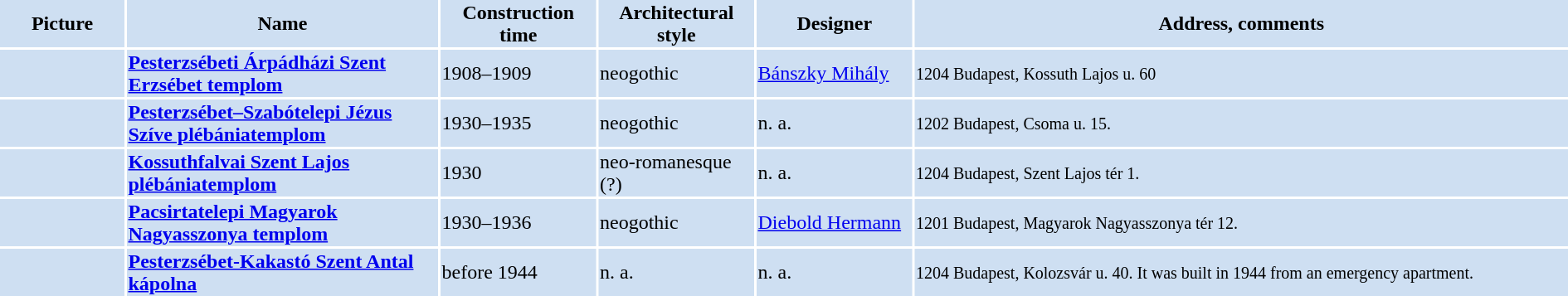<table width="100%">
<tr>
<th bgcolor="#CEDFF2" width="8%">Picture</th>
<th bgcolor="#CEDFF2" width="20%">Name</th>
<th bgcolor="#CEDFF2" width="10%">Construction time</th>
<th bgcolor="#CEDFF2" width="10%">Architectural style</th>
<th bgcolor="#CEDFF2" width="10%">Designer</th>
<th bgcolor="#CEDFF2" width="42%">Address, comments</th>
</tr>
<tr>
<td bgcolor="#CEDFF2"></td>
<td bgcolor="#CEDFF2"><strong><a href='#'>Pesterzsébeti Árpádházi Szent Erzsébet templom</a></strong></td>
<td bgcolor="#CEDFF2">1908–1909</td>
<td bgcolor="#CEDFF2">neogothic</td>
<td bgcolor="#CEDFF2"><a href='#'>Bánszky Mihály</a></td>
<td bgcolor="#CEDFF2"><small>1204 Budapest, Kossuth Lajos u. 60 </small></td>
</tr>
<tr>
<td bgcolor="#CEDFF2"></td>
<td bgcolor="#CEDFF2"><strong><a href='#'>Pesterzsébet–Szabótelepi Jézus Szíve plébániatemplom</a></strong></td>
<td bgcolor="#CEDFF2">1930–1935</td>
<td bgcolor="#CEDFF2">neogothic</td>
<td bgcolor="#CEDFF2">n. a.</td>
<td bgcolor="#CEDFF2"><small>1202 Budapest, Csoma u. 15. </small></td>
</tr>
<tr>
<td bgcolor="#CEDFF2"></td>
<td bgcolor="#CEDFF2"><strong><a href='#'>Kossuthfalvai Szent Lajos plébániatemplom</a></strong></td>
<td bgcolor="#CEDFF2">1930</td>
<td bgcolor="#CEDFF2">neo-romanesque (?)</td>
<td bgcolor="#CEDFF2">n. a.</td>
<td bgcolor="#CEDFF2"><small>1204 Budapest, Szent Lajos tér 1. </small></td>
</tr>
<tr>
<td bgcolor="#CEDFF2"></td>
<td bgcolor="#CEDFF2"><strong><a href='#'>Pacsirtatelepi Magyarok Nagyasszonya templom</a></strong></td>
<td bgcolor="#CEDFF2">1930–1936</td>
<td bgcolor="#CEDFF2">neogothic</td>
<td bgcolor="#CEDFF2"><a href='#'>Diebold Hermann</a></td>
<td bgcolor="#CEDFF2"><small>1201 Budapest, Magyarok Nagyasszonya tér 12. </small></td>
</tr>
<tr>
<td bgcolor="#CEDFF2"></td>
<td bgcolor="#CEDFF2"><strong><a href='#'>Pesterzsébet-Kakastó Szent Antal kápolna</a></strong></td>
<td bgcolor="#CEDFF2">before 1944</td>
<td bgcolor="#CEDFF2">n. a.</td>
<td bgcolor="#CEDFF2">n. a.</td>
<td bgcolor="#CEDFF2"><small>1204 Budapest, Kolozsvár u. 40. It was built in 1944 from an emergency apartment.</small></td>
</tr>
</table>
